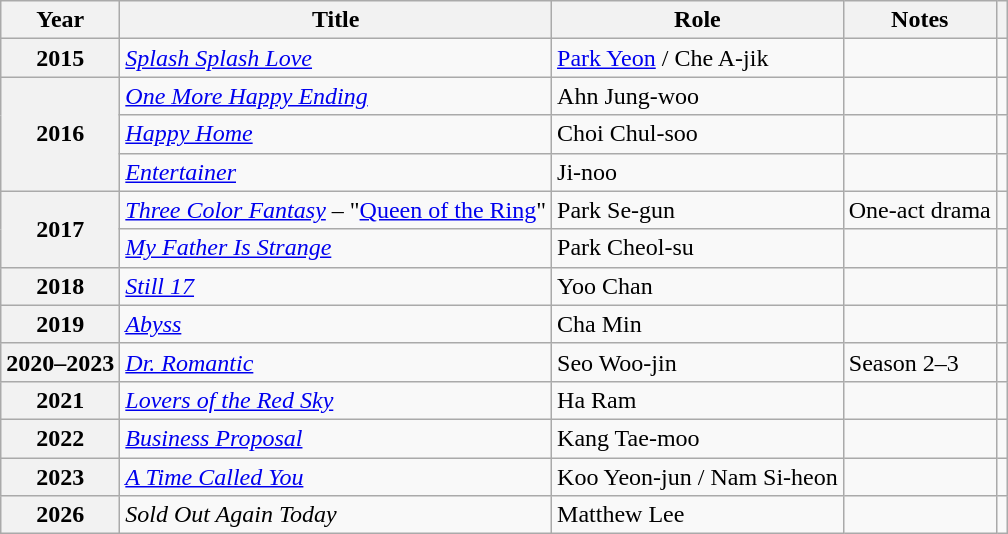<table class="wikitable plainrowheaders sortable">
<tr>
<th scope="col">Year</th>
<th scope="col">Title</th>
<th scope="col">Role</th>
<th scope="col">Notes</th>
<th scope="col" class="unsortable"></th>
</tr>
<tr>
<th scope="row">2015</th>
<td><em><a href='#'>Splash Splash Love</a></em></td>
<td><a href='#'>Park Yeon</a> / Che A-jik</td>
<td></td>
<td style="text-align:center"></td>
</tr>
<tr>
<th scope="row" rowspan="3">2016</th>
<td><em><a href='#'>One More Happy Ending</a></em></td>
<td>Ahn Jung-woo</td>
<td></td>
<td style="text-align:center"></td>
</tr>
<tr>
<td><em><a href='#'>Happy Home</a></em></td>
<td>Choi Chul-soo</td>
<td></td>
<td style="text-align:center"></td>
</tr>
<tr>
<td><em><a href='#'>Entertainer</a></em></td>
<td>Ji-noo</td>
<td></td>
<td style="text-align:center"></td>
</tr>
<tr>
<th scope="row" rowspan="2">2017</th>
<td><em><a href='#'>Three Color Fantasy</a></em> – "<a href='#'>Queen of the Ring</a>"</td>
<td>Park Se-gun</td>
<td>One-act drama</td>
<td style="text-align:center"></td>
</tr>
<tr>
<td><em><a href='#'>My Father Is Strange</a></em></td>
<td>Park Cheol-su</td>
<td></td>
<td style="text-align:center"></td>
</tr>
<tr>
<th scope="row">2018</th>
<td><em><a href='#'>Still 17</a></em></td>
<td>Yoo Chan</td>
<td></td>
<td style="text-align:center"></td>
</tr>
<tr>
<th scope="row">2019</th>
<td><em><a href='#'>Abyss</a></em></td>
<td>Cha Min</td>
<td></td>
<td style="text-align:center"></td>
</tr>
<tr>
<th scope="row">2020–2023</th>
<td><em><a href='#'>Dr. Romantic</a></em></td>
<td>Seo Woo-jin</td>
<td>Season 2–3</td>
<td style="text-align:center"></td>
</tr>
<tr>
<th scope="row">2021</th>
<td><em><a href='#'>Lovers of the Red Sky</a></em></td>
<td>Ha Ram</td>
<td></td>
<td style="text-align:center"></td>
</tr>
<tr>
<th scope="row">2022</th>
<td><em><a href='#'>Business Proposal</a></em></td>
<td>Kang Tae-moo</td>
<td></td>
<td style="text-align:center"></td>
</tr>
<tr>
<th scope="row">2023</th>
<td><em><a href='#'>A Time Called You</a></em></td>
<td>Koo Yeon-jun / Nam Si-heon</td>
<td></td>
<td style="text-align:center"></td>
</tr>
<tr>
<th scope="row">2026</th>
<td><em>Sold Out Again Today</em></td>
<td>Matthew Lee</td>
<td></td>
<td style="text-align:center"></td>
</tr>
</table>
